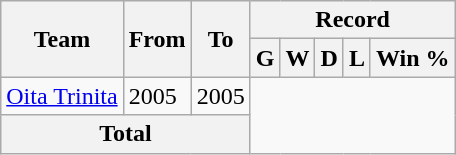<table class="wikitable" style="text-align: center">
<tr>
<th rowspan="2">Team</th>
<th rowspan="2">From</th>
<th rowspan="2">To</th>
<th colspan="5">Record</th>
</tr>
<tr>
<th>G</th>
<th>W</th>
<th>D</th>
<th>L</th>
<th>Win %</th>
</tr>
<tr>
<td align="left"><a href='#'>Oita Trinita</a></td>
<td align="left">2005</td>
<td align="left">2005<br></td>
</tr>
<tr>
<th colspan="3">Total<br></th>
</tr>
</table>
